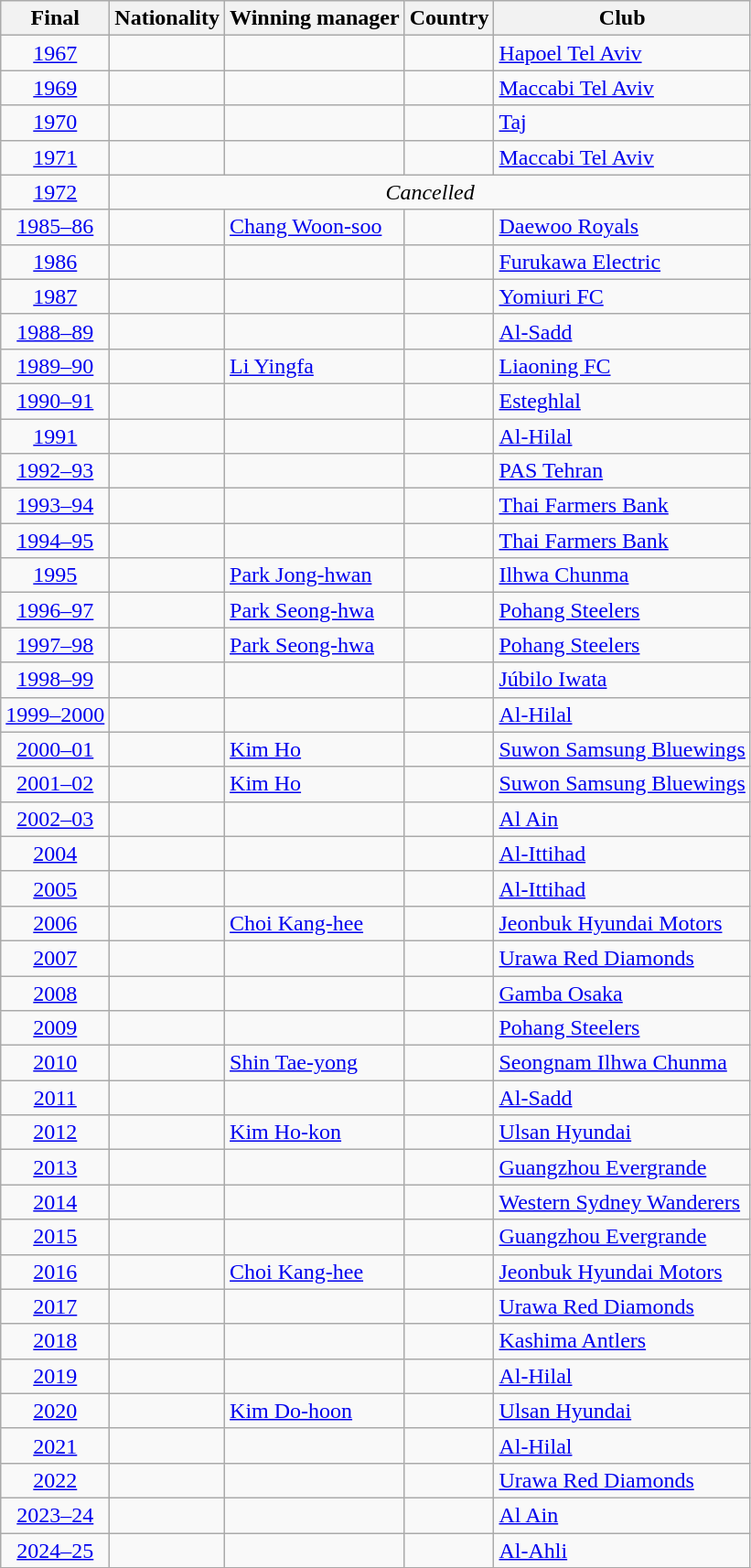<table class="sortable wikitable">
<tr>
<th>Final</th>
<th>Nationality</th>
<th>Winning manager</th>
<th>Country</th>
<th>Club</th>
</tr>
<tr>
<td align=center><a href='#'>1967</a></td>
<td></td>
<td></td>
<td></td>
<td><a href='#'>Hapoel Tel Aviv</a></td>
</tr>
<tr>
<td align=center><a href='#'>1969</a></td>
<td></td>
<td></td>
<td></td>
<td><a href='#'>Maccabi Tel Aviv</a></td>
</tr>
<tr>
<td align=center><a href='#'>1970</a></td>
<td></td>
<td></td>
<td></td>
<td><a href='#'>Taj</a></td>
</tr>
<tr>
<td align=center><a href='#'>1971</a></td>
<td></td>
<td></td>
<td></td>
<td><a href='#'>Maccabi Tel Aviv</a></td>
</tr>
<tr>
<td align=center><a href='#'>1972</a></td>
<td colspan=4 style="text-align:center;"><em>Cancelled</em></td>
</tr>
<tr>
<td align=center><a href='#'>1985–86</a></td>
<td></td>
<td><a href='#'>Chang Woon-soo</a></td>
<td></td>
<td><a href='#'>Daewoo Royals</a></td>
</tr>
<tr>
<td align=center><a href='#'>1986</a></td>
<td></td>
<td></td>
<td></td>
<td><a href='#'>Furukawa Electric</a></td>
</tr>
<tr>
<td align=center><a href='#'>1987</a></td>
<td></td>
<td></td>
<td></td>
<td><a href='#'>Yomiuri FC</a></td>
</tr>
<tr>
<td align=center><a href='#'>1988–89</a></td>
<td></td>
<td></td>
<td></td>
<td><a href='#'>Al-Sadd</a></td>
</tr>
<tr>
<td align=center><a href='#'>1989–90</a></td>
<td></td>
<td><a href='#'>Li Yingfa</a></td>
<td></td>
<td><a href='#'>Liaoning FC</a></td>
</tr>
<tr>
<td align=center><a href='#'>1990–91</a></td>
<td></td>
<td></td>
<td></td>
<td><a href='#'>Esteghlal</a></td>
</tr>
<tr>
<td align=center><a href='#'>1991</a></td>
<td></td>
<td></td>
<td></td>
<td><a href='#'>Al-Hilal</a></td>
</tr>
<tr>
<td align=center><a href='#'>1992–93</a></td>
<td></td>
<td></td>
<td></td>
<td><a href='#'>PAS Tehran</a></td>
</tr>
<tr>
<td align=center><a href='#'>1993–94</a></td>
<td></td>
<td></td>
<td></td>
<td><a href='#'>Thai Farmers Bank</a></td>
</tr>
<tr>
<td align=center><a href='#'>1994–95</a></td>
<td></td>
<td></td>
<td></td>
<td><a href='#'>Thai Farmers Bank</a></td>
</tr>
<tr>
<td align=center><a href='#'>1995</a></td>
<td></td>
<td><a href='#'>Park Jong-hwan</a></td>
<td></td>
<td><a href='#'>Ilhwa Chunma</a></td>
</tr>
<tr>
<td align=center><a href='#'>1996–97</a></td>
<td></td>
<td><a href='#'>Park Seong-hwa</a></td>
<td></td>
<td><a href='#'>Pohang Steelers</a></td>
</tr>
<tr>
<td align=center><a href='#'>1997–98</a></td>
<td></td>
<td><a href='#'>Park Seong-hwa</a></td>
<td></td>
<td><a href='#'>Pohang Steelers</a></td>
</tr>
<tr>
<td align=center><a href='#'>1998–99</a></td>
<td></td>
<td></td>
<td></td>
<td><a href='#'>Júbilo Iwata</a></td>
</tr>
<tr>
<td align=center><a href='#'>1999–2000</a></td>
<td></td>
<td></td>
<td></td>
<td><a href='#'>Al-Hilal</a></td>
</tr>
<tr>
<td align=center><a href='#'>2000–01</a></td>
<td></td>
<td><a href='#'>Kim Ho</a></td>
<td></td>
<td><a href='#'>Suwon Samsung Bluewings</a></td>
</tr>
<tr>
<td align=center><a href='#'>2001–02</a></td>
<td></td>
<td><a href='#'>Kim Ho</a></td>
<td></td>
<td><a href='#'>Suwon Samsung Bluewings</a></td>
</tr>
<tr>
<td align=center><a href='#'>2002–03</a></td>
<td></td>
<td></td>
<td></td>
<td><a href='#'>Al Ain</a></td>
</tr>
<tr>
<td align=center><a href='#'>2004</a></td>
<td></td>
<td></td>
<td></td>
<td><a href='#'>Al-Ittihad</a></td>
</tr>
<tr>
<td align=center><a href='#'>2005</a></td>
<td></td>
<td></td>
<td></td>
<td><a href='#'>Al-Ittihad</a></td>
</tr>
<tr>
<td align=center><a href='#'>2006</a></td>
<td></td>
<td><a href='#'>Choi Kang-hee</a></td>
<td></td>
<td><a href='#'>Jeonbuk Hyundai Motors</a></td>
</tr>
<tr>
<td align=center><a href='#'>2007</a></td>
<td></td>
<td></td>
<td></td>
<td><a href='#'>Urawa Red Diamonds</a></td>
</tr>
<tr>
<td align=center><a href='#'>2008</a></td>
<td></td>
<td></td>
<td></td>
<td><a href='#'>Gamba Osaka</a></td>
</tr>
<tr>
<td align=center><a href='#'>2009</a></td>
<td></td>
<td></td>
<td></td>
<td><a href='#'>Pohang Steelers</a></td>
</tr>
<tr>
<td align=center><a href='#'>2010</a></td>
<td></td>
<td><a href='#'>Shin Tae-yong</a></td>
<td></td>
<td><a href='#'>Seongnam Ilhwa Chunma</a></td>
</tr>
<tr>
<td align=center><a href='#'>2011</a></td>
<td></td>
<td></td>
<td></td>
<td><a href='#'>Al-Sadd</a></td>
</tr>
<tr>
<td align=center><a href='#'>2012</a></td>
<td></td>
<td><a href='#'>Kim Ho-kon</a></td>
<td></td>
<td><a href='#'>Ulsan Hyundai</a></td>
</tr>
<tr>
<td align=center><a href='#'>2013</a></td>
<td></td>
<td></td>
<td></td>
<td><a href='#'>Guangzhou Evergrande</a></td>
</tr>
<tr>
<td align=center><a href='#'>2014</a></td>
<td></td>
<td></td>
<td></td>
<td><a href='#'>Western Sydney Wanderers</a></td>
</tr>
<tr>
<td align=center><a href='#'>2015</a></td>
<td></td>
<td></td>
<td></td>
<td><a href='#'>Guangzhou Evergrande</a></td>
</tr>
<tr>
<td align=center><a href='#'>2016</a></td>
<td></td>
<td><a href='#'>Choi Kang-hee</a></td>
<td></td>
<td><a href='#'>Jeonbuk Hyundai Motors</a></td>
</tr>
<tr>
<td align=center><a href='#'>2017</a></td>
<td></td>
<td></td>
<td></td>
<td><a href='#'>Urawa Red Diamonds</a></td>
</tr>
<tr>
<td align=center><a href='#'>2018</a></td>
<td></td>
<td></td>
<td></td>
<td><a href='#'>Kashima Antlers</a></td>
</tr>
<tr>
<td align=center><a href='#'>2019</a></td>
<td></td>
<td></td>
<td></td>
<td><a href='#'>Al-Hilal</a></td>
</tr>
<tr>
<td align=center><a href='#'>2020</a></td>
<td></td>
<td><a href='#'>Kim Do-hoon</a></td>
<td></td>
<td><a href='#'>Ulsan Hyundai</a></td>
</tr>
<tr>
<td align=center><a href='#'>2021</a></td>
<td></td>
<td></td>
<td></td>
<td><a href='#'>Al-Hilal</a></td>
</tr>
<tr>
<td align=center><a href='#'>2022</a></td>
<td></td>
<td></td>
<td></td>
<td><a href='#'>Urawa Red Diamonds</a></td>
</tr>
<tr>
<td align=center><a href='#'>2023–24</a></td>
<td></td>
<td></td>
<td></td>
<td><a href='#'>Al Ain</a></td>
</tr>
<tr>
<td align=center><a href='#'>2024–25</a></td>
<td></td>
<td></td>
<td></td>
<td><a href='#'>Al-Ahli</a></td>
</tr>
<tr>
</tr>
</table>
